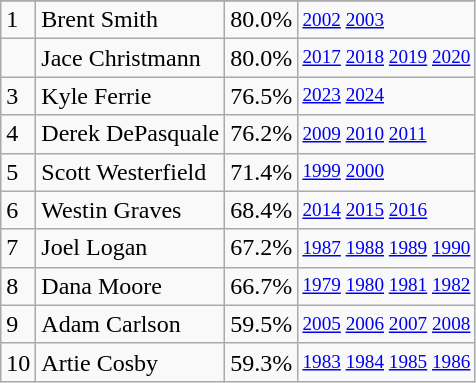<table class="wikitable">
<tr>
</tr>
<tr>
<td>1</td>
<td>Brent Smith</td>
<td><abbr>80.0%</abbr></td>
<td style="font-size:80%;"><a href='#'>2002</a> <a href='#'>2003</a></td>
</tr>
<tr>
<td></td>
<td>Jace Christmann</td>
<td><abbr>80.0%</abbr></td>
<td style="font-size:80%;"><a href='#'>2017</a> <a href='#'>2018</a> <a href='#'>2019</a> <a href='#'>2020</a></td>
</tr>
<tr>
<td>3</td>
<td>Kyle Ferrie</td>
<td><abbr>76.5%</abbr></td>
<td style="font-size:80%;"><a href='#'>2023</a> <a href='#'>2024</a></td>
</tr>
<tr>
<td>4</td>
<td>Derek DePasquale</td>
<td><abbr>76.2%</abbr></td>
<td style="font-size:80%;"><a href='#'>2009</a> <a href='#'>2010</a> <a href='#'>2011</a></td>
</tr>
<tr>
<td>5</td>
<td>Scott Westerfield</td>
<td><abbr>71.4%</abbr></td>
<td style="font-size:80%;"><a href='#'>1999</a> <a href='#'>2000</a></td>
</tr>
<tr>
<td>6</td>
<td>Westin Graves</td>
<td><abbr>68.4%</abbr></td>
<td style="font-size:80%;"><a href='#'>2014</a> <a href='#'>2015</a> <a href='#'>2016</a></td>
</tr>
<tr>
<td>7</td>
<td>Joel Logan</td>
<td><abbr>67.2%</abbr></td>
<td style="font-size:80%;"><a href='#'>1987</a> <a href='#'>1988</a> <a href='#'>1989</a> <a href='#'>1990</a></td>
</tr>
<tr>
<td>8</td>
<td>Dana Moore</td>
<td><abbr>66.7%</abbr></td>
<td style="font-size:80%;"><a href='#'>1979</a> <a href='#'>1980</a> <a href='#'>1981</a> <a href='#'>1982</a></td>
</tr>
<tr>
<td>9</td>
<td>Adam Carlson</td>
<td><abbr>59.5%</abbr></td>
<td style="font-size:80%;"><a href='#'>2005</a> <a href='#'>2006</a> <a href='#'>2007</a> <a href='#'>2008</a></td>
</tr>
<tr>
<td>10</td>
<td>Artie Cosby</td>
<td><abbr>59.3%</abbr></td>
<td style="font-size:80%;"><a href='#'>1983</a> <a href='#'>1984</a> <a href='#'>1985</a> <a href='#'>1986</a></td>
</tr>
</table>
